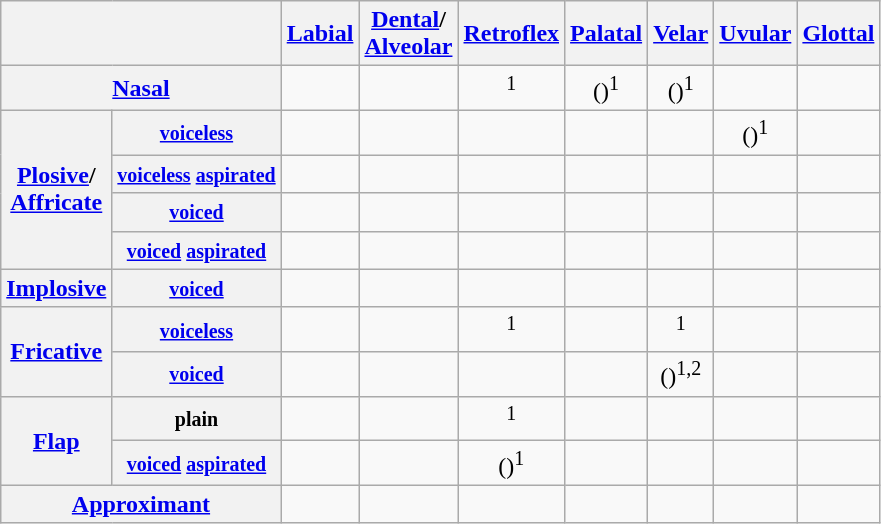<table class="wikitable" style=text-align:center>
<tr>
<th colspan="2"></th>
<th><a href='#'>Labial</a></th>
<th><a href='#'>Dental</a>/<br><a href='#'>Alveolar</a></th>
<th><a href='#'>Retroflex</a></th>
<th><a href='#'>Palatal</a></th>
<th><a href='#'>Velar</a></th>
<th><a href='#'>Uvular</a></th>
<th><a href='#'>Glottal</a></th>
</tr>
<tr>
<th colspan=2><a href='#'>Nasal</a></th>
<td></td>
<td></td>
<td><sup>1</sup></td>
<td>()<sup>1</sup></td>
<td>()<sup>1</sup></td>
<td></td>
<td></td>
</tr>
<tr>
<th rowspan=4><a href='#'>Plosive</a>/<br><a href='#'>Affricate</a></th>
<th><small><a href='#'>voiceless</a></small></th>
<td></td>
<td></td>
<td></td>
<td></td>
<td></td>
<td>()<sup>1</sup></td>
<td></td>
</tr>
<tr>
<th><small><a href='#'>voiceless</a> <a href='#'>aspirated</a></small></th>
<td></td>
<td></td>
<td></td>
<td></td>
<td></td>
<td></td>
<td></td>
</tr>
<tr>
<th><small><a href='#'>voiced</a></small></th>
<td></td>
<td></td>
<td></td>
<td></td>
<td></td>
<td></td>
<td></td>
</tr>
<tr>
<th><small><a href='#'>voiced</a> <a href='#'>aspirated</a></small></th>
<td></td>
<td></td>
<td></td>
<td></td>
<td></td>
<td></td>
<td></td>
</tr>
<tr>
<th rowspan=1><a href='#'>Implosive</a></th>
<th><small><a href='#'>voiced</a></small></th>
<td></td>
<td></td>
<td></td>
<td></td>
<td></td>
<td></td>
<td></td>
</tr>
<tr>
<th rowspan=2><a href='#'>Fricative</a></th>
<th><small><a href='#'>voiceless</a></small></th>
<td></td>
<td></td>
<td><sup>1</sup></td>
<td></td>
<td><sup>1</sup></td>
<td></td>
<td></td>
</tr>
<tr>
<th><small><a href='#'>voiced</a></small></th>
<td></td>
<td></td>
<td></td>
<td></td>
<td>()<sup>1,2</sup></td>
<td></td>
<td></td>
</tr>
<tr>
<th rowspan=2><a href='#'>Flap</a></th>
<th><small>plain</small></th>
<td></td>
<td></td>
<td><sup>1</sup></td>
<td></td>
<td></td>
<td></td>
<td></td>
</tr>
<tr>
<th><small><a href='#'>voiced</a> <a href='#'>aspirated</a></small></th>
<td></td>
<td></td>
<td>()<sup>1</sup></td>
<td></td>
<td></td>
<td></td>
<td></td>
</tr>
<tr>
<th colspan=2><a href='#'>Approximant</a></th>
<td></td>
<td></td>
<td></td>
<td></td>
<td></td>
<td></td>
<td></td>
</tr>
</table>
